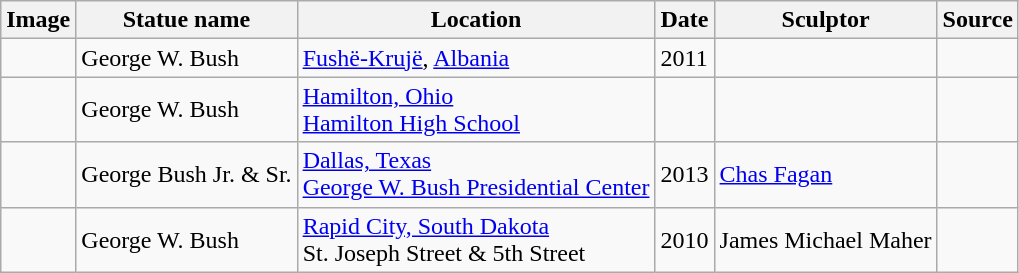<table class="wikitable sortable">
<tr>
<th scope="col" class="unsortable">Image</th>
<th scope="col">Statue name</th>
<th scope="col">Location</th>
<th scope="col">Date</th>
<th scope="col">Sculptor</th>
<th scope="col" class="unsortable">Source</th>
</tr>
<tr>
<td></td>
<td>George W. Bush</td>
<td><a href='#'>Fushë-Krujë</a>, <a href='#'>Albania</a></td>
<td>2011</td>
<td></td>
<td></td>
</tr>
<tr>
<td></td>
<td>George W. Bush</td>
<td><a href='#'>Hamilton, Ohio</a><br><a href='#'>Hamilton High School</a></td>
<td></td>
<td></td>
<td></td>
</tr>
<tr>
<td></td>
<td>George Bush Jr. & Sr.</td>
<td><a href='#'>Dallas, Texas</a><br><a href='#'>George W. Bush Presidential Center</a></td>
<td>2013</td>
<td><a href='#'>Chas Fagan</a></td>
<td></td>
</tr>
<tr>
<td></td>
<td>George W. Bush</td>
<td><a href='#'>Rapid City, South Dakota</a><br>St. Joseph Street & 5th Street</td>
<td>2010</td>
<td>James Michael Maher</td>
<td></td>
</tr>
</table>
